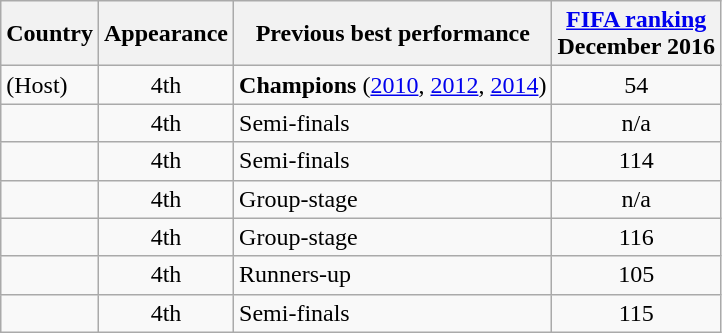<table class="wikitable sortable" style="text-align:left;">
<tr>
<th>Country</th>
<th>Appearance</th>
<th>Previous best performance</th>
<th data-sort-type="number"><a href='#'>FIFA ranking</a><br>December 2016</th>
</tr>
<tr>
<td> (Host)</td>
<td align=center>4th</td>
<td><strong>Champions</strong> (<a href='#'>2010</a>, <a href='#'>2012</a>, <a href='#'>2014</a>)</td>
<td align=center>54</td>
</tr>
<tr>
<td></td>
<td align=center>4th</td>
<td>Semi-finals</td>
<td align=center>n/a</td>
</tr>
<tr>
<td></td>
<td align=center>4th</td>
<td>Semi-finals</td>
<td align=center>114</td>
</tr>
<tr>
<td></td>
<td align=center>4th</td>
<td>Group-stage</td>
<td align=center>n/a</td>
</tr>
<tr>
<td></td>
<td align=center>4th</td>
<td>Group-stage</td>
<td align=center>116</td>
</tr>
<tr>
<td></td>
<td align=center>4th</td>
<td>Runners-up</td>
<td align=center>105</td>
</tr>
<tr>
<td></td>
<td align=center>4th</td>
<td>Semi-finals</td>
<td align=center>115</td>
</tr>
</table>
